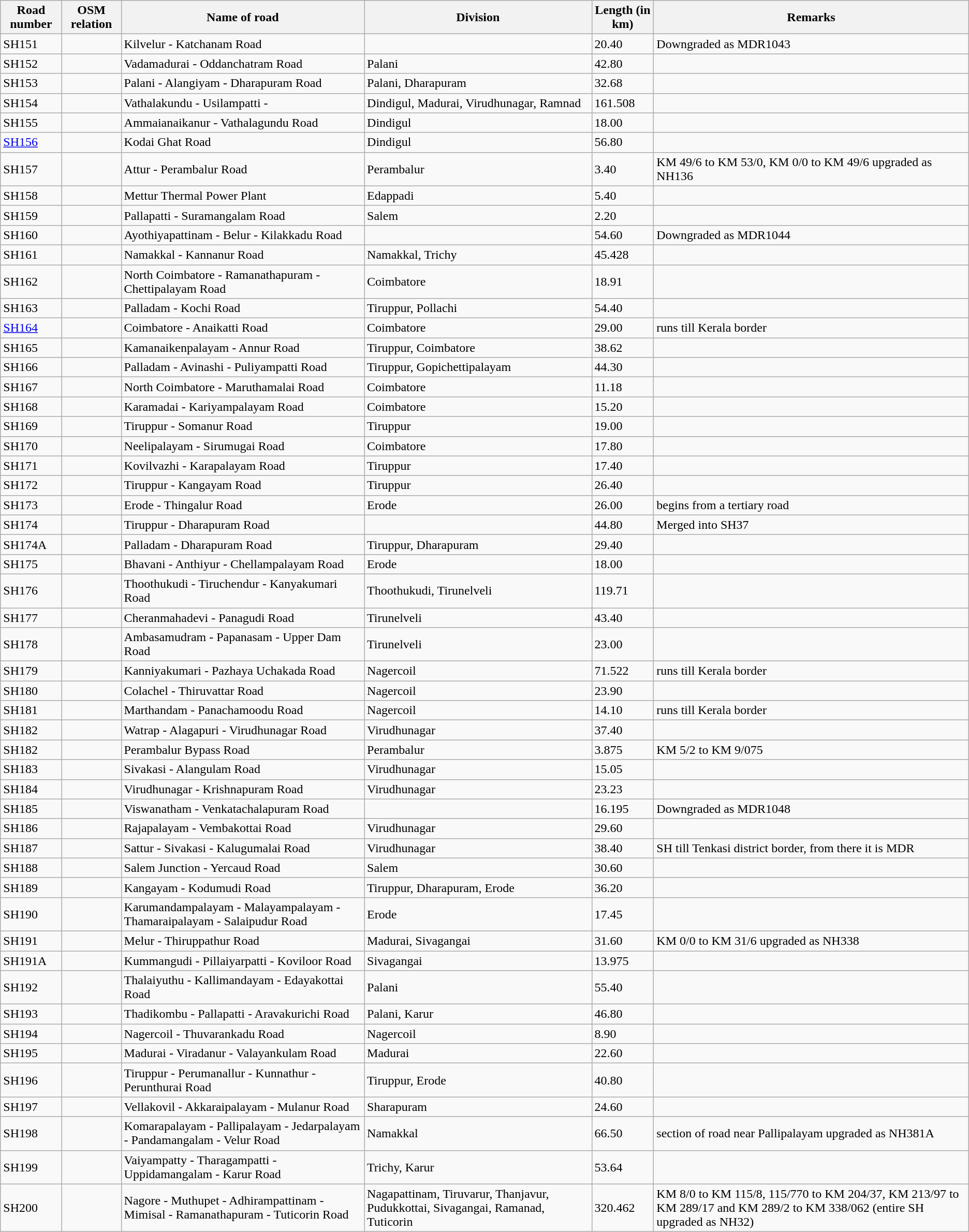<table class="wikitable">
<tr>
<th>Road number</th>
<th>OSM relation</th>
<th>Name of road</th>
<th>Division</th>
<th>Length (in km)</th>
<th>Remarks</th>
</tr>
<tr>
<td>SH151</td>
<td></td>
<td>Kilvelur - Katchanam Road</td>
<td></td>
<td>20.40</td>
<td>Downgraded as MDR1043</td>
</tr>
<tr>
<td>SH152</td>
<td></td>
<td>Vadamadurai - Oddanchatram Road</td>
<td>Palani</td>
<td>42.80</td>
<td></td>
</tr>
<tr>
<td>SH153</td>
<td></td>
<td>Palani - Alangiyam - Dharapuram Road</td>
<td>Palani, Dharapuram</td>
<td>32.68</td>
<td></td>
</tr>
<tr>
<td>SH154</td>
<td></td>
<td>Vathalakundu - Usilampatti -<br></td>
<td>Dindigul, Madurai, Virudhunagar, Ramnad</td>
<td>161.508</td>
<td></td>
</tr>
<tr>
<td>SH155</td>
<td></td>
<td>Ammaianaikanur - Vathalagundu Road</td>
<td>Dindigul</td>
<td>18.00</td>
<td></td>
</tr>
<tr>
<td><a href='#'>SH156</a></td>
<td></td>
<td>Kodai Ghat Road</td>
<td>Dindigul</td>
<td>56.80</td>
<td></td>
</tr>
<tr>
<td>SH157</td>
<td></td>
<td>Attur - Perambalur Road</td>
<td>Perambalur</td>
<td>3.40</td>
<td>KM 49/6 to KM 53/0, KM 0/0 to KM 49/6 upgraded as NH136</td>
</tr>
<tr>
<td>SH158</td>
<td></td>
<td>Mettur Thermal Power Plant</td>
<td>Edappadi</td>
<td>5.40</td>
<td></td>
</tr>
<tr>
<td>SH159</td>
<td></td>
<td>Pallapatti - Suramangalam Road</td>
<td>Salem</td>
<td>2.20</td>
<td></td>
</tr>
<tr>
<td>SH160</td>
<td></td>
<td>Ayothiyapattinam - Belur - Kilakkadu Road</td>
<td></td>
<td>54.60</td>
<td>Downgraded as MDR1044</td>
</tr>
<tr>
<td>SH161</td>
<td></td>
<td>Namakkal - Kannanur Road</td>
<td>Namakkal, Trichy</td>
<td>45.428</td>
<td></td>
</tr>
<tr>
<td>SH162</td>
<td></td>
<td>North Coimbatore - Ramanathapuram - Chettipalayam Road</td>
<td>Coimbatore</td>
<td>18.91</td>
<td></td>
</tr>
<tr>
<td>SH163</td>
<td></td>
<td>Palladam - Kochi Road</td>
<td>Tiruppur, Pollachi</td>
<td>54.40</td>
<td></td>
</tr>
<tr>
<td><a href='#'>SH164</a></td>
<td></td>
<td>Coimbatore - Anaikatti Road</td>
<td>Coimbatore</td>
<td>29.00</td>
<td>runs till Kerala border</td>
</tr>
<tr>
<td>SH165</td>
<td></td>
<td>Kamanaikenpalayam - Annur Road</td>
<td>Tiruppur, Coimbatore</td>
<td>38.62</td>
<td></td>
</tr>
<tr>
<td>SH166</td>
<td></td>
<td>Palladam - Avinashi - Puliyampatti Road</td>
<td>Tiruppur, Gopichettipalayam</td>
<td>44.30</td>
<td></td>
</tr>
<tr>
<td>SH167</td>
<td></td>
<td>North Coimbatore - Maruthamalai Road</td>
<td>Coimbatore</td>
<td>11.18</td>
<td></td>
</tr>
<tr>
<td>SH168</td>
<td></td>
<td>Karamadai - Kariyampalayam Road</td>
<td>Coimbatore</td>
<td>15.20</td>
<td></td>
</tr>
<tr>
<td>SH169</td>
<td></td>
<td>Tiruppur - Somanur Road</td>
<td>Tiruppur</td>
<td>19.00</td>
<td></td>
</tr>
<tr>
<td>SH170</td>
<td></td>
<td>Neelipalayam - Sirumugai Road</td>
<td>Coimbatore</td>
<td>17.80</td>
<td></td>
</tr>
<tr>
<td>SH171</td>
<td></td>
<td>Kovilvazhi - Karapalayam Road</td>
<td>Tiruppur</td>
<td>17.40</td>
<td></td>
</tr>
<tr>
<td>SH172</td>
<td></td>
<td>Tiruppur - Kangayam Road</td>
<td>Tiruppur</td>
<td>26.40</td>
<td></td>
</tr>
<tr>
<td>SH173</td>
<td></td>
<td>Erode - Thingalur Road</td>
<td>Erode</td>
<td>26.00</td>
<td>begins from a tertiary road</td>
</tr>
<tr>
<td>SH174</td>
<td></td>
<td>Tiruppur - Dharapuram Road</td>
<td></td>
<td>44.80</td>
<td>Merged into SH37</td>
</tr>
<tr>
<td>SH174A</td>
<td></td>
<td>Palladam - Dharapuram Road</td>
<td>Tiruppur, Dharapuram</td>
<td>29.40</td>
<td></td>
</tr>
<tr>
<td>SH175</td>
<td></td>
<td>Bhavani - Anthiyur - Chellampalayam Road</td>
<td>Erode</td>
<td>18.00</td>
<td></td>
</tr>
<tr>
<td>SH176</td>
<td></td>
<td>Thoothukudi - Tiruchendur - Kanyakumari Road</td>
<td>Thoothukudi, Tirunelveli</td>
<td>119.71</td>
<td></td>
</tr>
<tr>
<td>SH177</td>
<td></td>
<td>Cheranmahadevi - Panagudi Road</td>
<td>Tirunelveli</td>
<td>43.40</td>
<td></td>
</tr>
<tr>
<td>SH178</td>
<td></td>
<td>Ambasamudram - Papanasam - Upper Dam Road</td>
<td>Tirunelveli</td>
<td>23.00</td>
<td></td>
</tr>
<tr>
<td>SH179</td>
<td></td>
<td>Kanniyakumari - Pazhaya Uchakada Road</td>
<td>Nagercoil</td>
<td>71.522</td>
<td>runs till Kerala border</td>
</tr>
<tr>
<td>SH180</td>
<td></td>
<td>Colachel - Thiruvattar Road</td>
<td>Nagercoil</td>
<td>23.90</td>
<td></td>
</tr>
<tr>
<td>SH181</td>
<td></td>
<td>Marthandam - Panachamoodu Road</td>
<td>Nagercoil</td>
<td>14.10</td>
<td>runs till Kerala border</td>
</tr>
<tr>
<td>SH182</td>
<td></td>
<td>Watrap - Alagapuri - Virudhunagar Road</td>
<td>Virudhunagar</td>
<td>37.40</td>
<td></td>
</tr>
<tr>
<td>SH182</td>
<td></td>
<td>Perambalur Bypass Road</td>
<td>Perambalur</td>
<td>3.875</td>
<td>KM 5/2 to KM 9/075</td>
</tr>
<tr>
<td>SH183</td>
<td></td>
<td>Sivakasi - Alangulam Road</td>
<td>Virudhunagar</td>
<td>15.05</td>
<td></td>
</tr>
<tr>
<td>SH184</td>
<td></td>
<td>Virudhunagar - Krishnapuram Road</td>
<td>Virudhunagar</td>
<td>23.23</td>
<td></td>
</tr>
<tr>
<td>SH185</td>
<td></td>
<td>Viswanatham - Venkatachalapuram Road</td>
<td></td>
<td>16.195</td>
<td>Downgraded as MDR1048</td>
</tr>
<tr>
<td>SH186</td>
<td></td>
<td>Rajapalayam - Vembakottai Road</td>
<td>Virudhunagar</td>
<td>29.60</td>
<td></td>
</tr>
<tr>
<td>SH187</td>
<td></td>
<td>Sattur - Sivakasi - Kalugumalai Road</td>
<td>Virudhunagar</td>
<td>38.40</td>
<td>SH till Tenkasi district border, from there it is MDR</td>
</tr>
<tr>
<td>SH188</td>
<td></td>
<td>Salem Junction - Yercaud Road</td>
<td>Salem</td>
<td>30.60</td>
<td></td>
</tr>
<tr>
<td>SH189</td>
<td></td>
<td>Kangayam - Kodumudi Road</td>
<td>Tiruppur, Dharapuram, Erode</td>
<td>36.20</td>
<td></td>
</tr>
<tr>
<td>SH190</td>
<td></td>
<td>Karumandampalayam - Malayampalayam - Thamaraipalayam - Salaipudur Road</td>
<td>Erode</td>
<td>17.45</td>
<td></td>
</tr>
<tr>
<td>SH191</td>
<td></td>
<td>Melur - Thiruppathur Road</td>
<td>Madurai, Sivagangai</td>
<td>31.60</td>
<td>KM 0/0 to KM 31/6 upgraded as NH338</td>
</tr>
<tr>
<td>SH191A</td>
<td></td>
<td>Kummangudi - Pillaiyarpatti - Koviloor Road</td>
<td>Sivagangai</td>
<td>13.975</td>
<td></td>
</tr>
<tr>
<td>SH192</td>
<td></td>
<td>Thalaiyuthu - Kallimandayam - Edayakottai Road</td>
<td>Palani</td>
<td>55.40</td>
<td></td>
</tr>
<tr>
<td>SH193</td>
<td></td>
<td>Thadikombu - Pallapatti - Aravakurichi Road</td>
<td>Palani, Karur</td>
<td>46.80</td>
<td></td>
</tr>
<tr>
<td>SH194</td>
<td></td>
<td>Nagercoil - Thuvarankadu Road</td>
<td>Nagercoil</td>
<td>8.90</td>
<td></td>
</tr>
<tr>
<td>SH195</td>
<td></td>
<td>Madurai - Viradanur - Valayankulam Road</td>
<td>Madurai</td>
<td>22.60</td>
<td></td>
</tr>
<tr>
<td>SH196</td>
<td></td>
<td>Tiruppur - Perumanallur - Kunnathur - Perunthurai Road</td>
<td>Tiruppur, Erode</td>
<td>40.80</td>
<td></td>
</tr>
<tr>
<td>SH197</td>
<td></td>
<td>Vellakovil - Akkaraipalayam - Mulanur Road</td>
<td>Sharapuram</td>
<td>24.60</td>
<td></td>
</tr>
<tr>
<td>SH198</td>
<td></td>
<td>Komarapalayam - Pallipalayam - Jedarpalayam - Pandamangalam - Velur Road</td>
<td>Namakkal</td>
<td>66.50</td>
<td>section of road near Pallipalayam upgraded as NH381A</td>
</tr>
<tr>
<td>SH199</td>
<td></td>
<td>Vaiyampatty - Tharagampatti - Uppidamangalam - Karur Road</td>
<td>Trichy, Karur</td>
<td>53.64</td>
<td></td>
</tr>
<tr>
<td>SH200</td>
<td></td>
<td>Nagore - Muthupet - Adhirampattinam - Mimisal - Ramanathapuram - Tuticorin Road</td>
<td>Nagapattinam, Tiruvarur, Thanjavur, Pudukkottai, Sivagangai, Ramanad, Tuticorin</td>
<td>320.462</td>
<td>KM 8/0 to KM 115/8, 115/770 to KM 204/37, KM 213/97 to KM 289/17 and KM 289/2 to KM 338/062 (entire SH upgraded as NH32)</td>
</tr>
</table>
